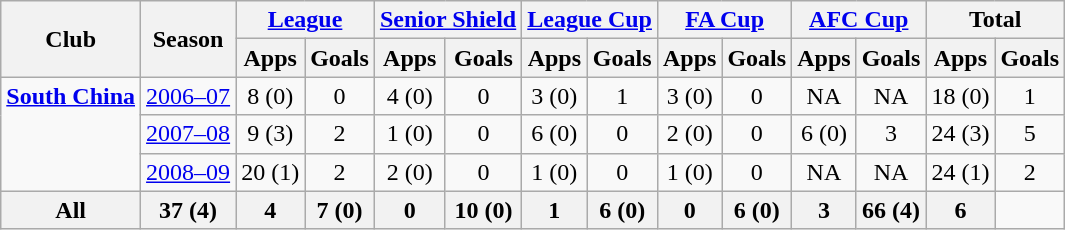<table class="wikitable" style="text-align: center;">
<tr>
<th rowspan="2">Club</th>
<th rowspan="2">Season</th>
<th colspan="2"><a href='#'>League</a></th>
<th colspan="2"><a href='#'>Senior Shield</a></th>
<th colspan="2"><a href='#'>League Cup</a></th>
<th colspan="2"><a href='#'>FA Cup</a></th>
<th colspan="2"><a href='#'>AFC Cup</a></th>
<th colspan="2">Total</th>
</tr>
<tr>
<th>Apps</th>
<th>Goals</th>
<th>Apps</th>
<th>Goals</th>
<th>Apps</th>
<th>Goals</th>
<th>Apps</th>
<th>Goals</th>
<th>Apps</th>
<th>Goals</th>
<th>Apps</th>
<th>Goals</th>
</tr>
<tr>
<td rowspan="3" valign="top"><strong><a href='#'>South China</a></strong></td>
<td><a href='#'>2006–07</a></td>
<td>8 (0)</td>
<td>0</td>
<td>4 (0)</td>
<td>0</td>
<td>3 (0)</td>
<td>1</td>
<td>3 (0)</td>
<td>0</td>
<td>NA</td>
<td>NA</td>
<td>18 (0)</td>
<td>1</td>
</tr>
<tr>
<td><a href='#'>2007–08</a></td>
<td>9 (3)</td>
<td>2</td>
<td>1 (0)</td>
<td>0</td>
<td>6 (0)</td>
<td>0</td>
<td>2 (0)</td>
<td>0</td>
<td>6 (0)</td>
<td>3</td>
<td>24 (3)</td>
<td>5</td>
</tr>
<tr>
<td><a href='#'>2008–09</a></td>
<td>20 (1)</td>
<td>2</td>
<td>2 (0)</td>
<td>0</td>
<td>1 (0)</td>
<td>0</td>
<td>1 (0)</td>
<td>0</td>
<td>NA</td>
<td>NA</td>
<td>24 (1)</td>
<td>2</td>
</tr>
<tr>
<th>All</th>
<th>37 (4)</th>
<th>4</th>
<th>7 (0)</th>
<th>0</th>
<th>10 (0)</th>
<th>1</th>
<th>6 (0)</th>
<th>0</th>
<th>6 (0)</th>
<th>3</th>
<th>66 (4)</th>
<th>6</th>
</tr>
</table>
